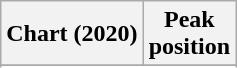<table class="wikitable plainrowheaders" style="text-align:center">
<tr>
<th scope="col">Chart (2020)</th>
<th scope="col">Peak<br>position</th>
</tr>
<tr>
</tr>
<tr>
</tr>
</table>
